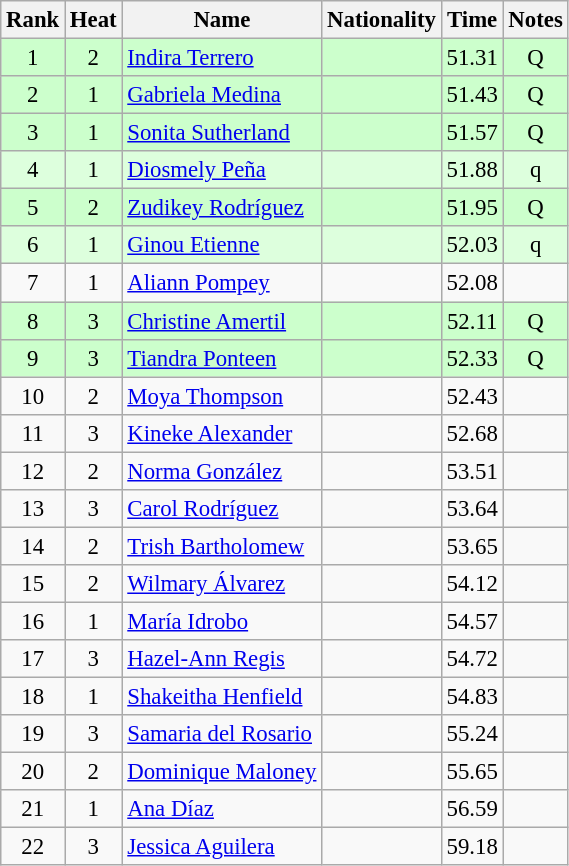<table class="wikitable sortable" style="text-align:center;font-size:95%">
<tr>
<th>Rank</th>
<th>Heat</th>
<th>Name</th>
<th>Nationality</th>
<th>Time</th>
<th>Notes</th>
</tr>
<tr bgcolor=ccffcc>
<td>1</td>
<td>2</td>
<td align=left><a href='#'>Indira Terrero</a></td>
<td align=left></td>
<td>51.31</td>
<td>Q</td>
</tr>
<tr bgcolor=ccffcc>
<td>2</td>
<td>1</td>
<td align=left><a href='#'>Gabriela Medina</a></td>
<td align=left></td>
<td>51.43</td>
<td>Q</td>
</tr>
<tr bgcolor=ccffcc>
<td>3</td>
<td>1</td>
<td align=left><a href='#'>Sonita Sutherland</a></td>
<td align=left></td>
<td>51.57</td>
<td>Q</td>
</tr>
<tr bgcolor=ddffdd>
<td>4</td>
<td>1</td>
<td align=left><a href='#'>Diosmely Peña</a></td>
<td align=left></td>
<td>51.88</td>
<td>q</td>
</tr>
<tr bgcolor=ccffcc>
<td>5</td>
<td>2</td>
<td align=left><a href='#'>Zudikey Rodríguez</a></td>
<td align=left></td>
<td>51.95</td>
<td>Q</td>
</tr>
<tr bgcolor=ddffdd>
<td>6</td>
<td>1</td>
<td align=left><a href='#'>Ginou Etienne</a></td>
<td align=left></td>
<td>52.03</td>
<td>q</td>
</tr>
<tr>
<td>7</td>
<td>1</td>
<td align=left><a href='#'>Aliann Pompey</a></td>
<td align=left></td>
<td>52.08</td>
<td></td>
</tr>
<tr bgcolor=ccffcc>
<td>8</td>
<td>3</td>
<td align=left><a href='#'>Christine Amertil</a></td>
<td align=left></td>
<td>52.11</td>
<td>Q</td>
</tr>
<tr bgcolor=ccffcc>
<td>9</td>
<td>3</td>
<td align=left><a href='#'>Tiandra Ponteen</a></td>
<td align=left></td>
<td>52.33</td>
<td>Q</td>
</tr>
<tr>
<td>10</td>
<td>2</td>
<td align=left><a href='#'>Moya Thompson</a></td>
<td align=left></td>
<td>52.43</td>
<td></td>
</tr>
<tr>
<td>11</td>
<td>3</td>
<td align=left><a href='#'>Kineke Alexander</a></td>
<td align=left></td>
<td>52.68</td>
<td></td>
</tr>
<tr>
<td>12</td>
<td>2</td>
<td align=left><a href='#'>Norma González</a></td>
<td align=left></td>
<td>53.51</td>
<td></td>
</tr>
<tr>
<td>13</td>
<td>3</td>
<td align=left><a href='#'>Carol Rodríguez</a></td>
<td align=left></td>
<td>53.64</td>
<td></td>
</tr>
<tr>
<td>14</td>
<td>2</td>
<td align=left><a href='#'>Trish Bartholomew</a></td>
<td align=left></td>
<td>53.65</td>
<td></td>
</tr>
<tr>
<td>15</td>
<td>2</td>
<td align=left><a href='#'>Wilmary Álvarez</a></td>
<td align=left></td>
<td>54.12</td>
<td></td>
</tr>
<tr>
<td>16</td>
<td>1</td>
<td align=left><a href='#'>María Idrobo</a></td>
<td align=left></td>
<td>54.57</td>
<td></td>
</tr>
<tr>
<td>17</td>
<td>3</td>
<td align=left><a href='#'>Hazel-Ann Regis</a></td>
<td align=left></td>
<td>54.72</td>
<td></td>
</tr>
<tr>
<td>18</td>
<td>1</td>
<td align=left><a href='#'>Shakeitha Henfield</a></td>
<td align=left></td>
<td>54.83</td>
<td></td>
</tr>
<tr>
<td>19</td>
<td>3</td>
<td align=left><a href='#'>Samaria del Rosario</a></td>
<td align=left></td>
<td>55.24</td>
<td></td>
</tr>
<tr>
<td>20</td>
<td>2</td>
<td align=left><a href='#'>Dominique Maloney</a></td>
<td align=left></td>
<td>55.65</td>
<td></td>
</tr>
<tr>
<td>21</td>
<td>1</td>
<td align=left><a href='#'>Ana Díaz</a></td>
<td align=left></td>
<td>56.59</td>
<td></td>
</tr>
<tr>
<td>22</td>
<td>3</td>
<td align=left><a href='#'>Jessica Aguilera</a></td>
<td align=left></td>
<td>59.18</td>
<td></td>
</tr>
</table>
